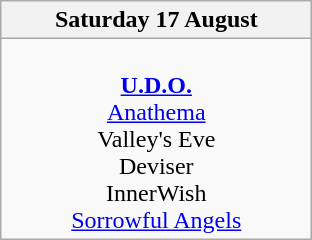<table class="wikitable">
<tr>
<th>Saturday 17 August</th>
</tr>
<tr>
<td valign="top" align="center" width=200><br><strong><a href='#'>U.D.O.</a></strong>
<br><a href='#'>Anathema</a>
<br>Valley's Eve
<br>Deviser
<br>InnerWish
<br><a href='#'>Sorrowful Angels</a></td>
</tr>
</table>
